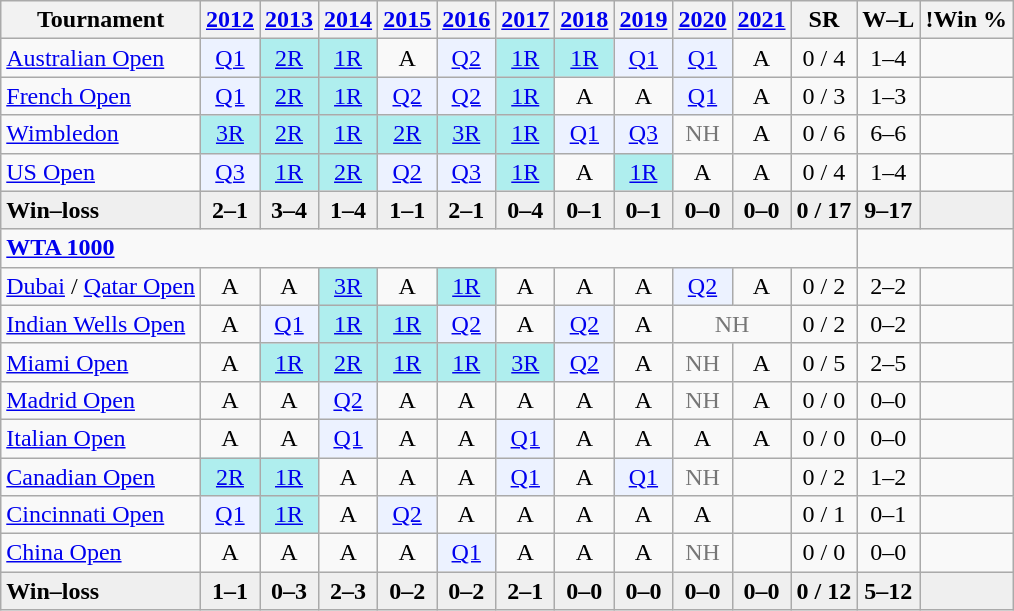<table class=wikitable style=text-align:center;>
<tr>
<th>Tournament</th>
<th><a href='#'>2012</a></th>
<th><a href='#'>2013</a></th>
<th><a href='#'>2014</a></th>
<th><a href='#'>2015</a></th>
<th><a href='#'>2016</a></th>
<th><a href='#'>2017</a></th>
<th><a href='#'>2018</a></th>
<th><a href='#'>2019</a></th>
<th><a href='#'>2020</a></th>
<th><a href='#'>2021</a></th>
<th>SR</th>
<th>W–L</th>
<th>!Win %</th>
</tr>
<tr>
<td align=left><a href='#'>Australian Open</a></td>
<td bgcolor=ecf2ff><a href='#'>Q1</a></td>
<td style="background:#afeeee;"><a href='#'>2R</a></td>
<td style="background:#afeeee;"><a href='#'>1R</a></td>
<td>A</td>
<td bgcolor=ecf2ff><a href='#'>Q2</a></td>
<td style="background:#afeeee;"><a href='#'>1R</a></td>
<td style="background:#afeeee;"><a href='#'>1R</a></td>
<td bgcolor=ecf2ff><a href='#'>Q1</a></td>
<td bgcolor=ecf2ff><a href='#'>Q1</a></td>
<td>A</td>
<td>0 / 4</td>
<td>1–4</td>
<td></td>
</tr>
<tr>
<td align=left><a href='#'>French Open</a></td>
<td bgcolor=ecf2ff><a href='#'>Q1</a></td>
<td style="background:#afeeee;"><a href='#'>2R</a></td>
<td style="background:#afeeee;"><a href='#'>1R</a></td>
<td bgcolor=ecf2ff><a href='#'>Q2</a></td>
<td bgcolor=ecf2ff><a href='#'>Q2</a></td>
<td style="background:#afeeee;"><a href='#'>1R</a></td>
<td>A</td>
<td>A</td>
<td bgcolor=ecf2ff><a href='#'>Q1</a></td>
<td>A</td>
<td>0 / 3</td>
<td>1–3</td>
<td></td>
</tr>
<tr>
<td align=left><a href='#'>Wimbledon</a></td>
<td style="background:#afeeee;"><a href='#'>3R</a></td>
<td style="background:#afeeee;"><a href='#'>2R</a></td>
<td style="background:#afeeee;"><a href='#'>1R</a></td>
<td style="background:#afeeee;"><a href='#'>2R</a></td>
<td style="background:#afeeee;"><a href='#'>3R</a></td>
<td style="background:#afeeee;"><a href='#'>1R</a></td>
<td bgcolor=ecf2ff><a href='#'>Q1</a></td>
<td bgcolor=ecf2ff><a href='#'>Q3</a></td>
<td style=color:#767676>NH</td>
<td>A</td>
<td>0 / 6</td>
<td>6–6</td>
<td></td>
</tr>
<tr>
<td align=left><a href='#'>US Open</a></td>
<td bgcolor=ecf2ff><a href='#'>Q3</a></td>
<td style="background:#afeeee;"><a href='#'>1R</a></td>
<td style="background:#afeeee;"><a href='#'>2R</a></td>
<td bgcolor=ecf2ff><a href='#'>Q2</a></td>
<td bgcolor=ecf2ff><a href='#'>Q3</a></td>
<td style="background:#afeeee;"><a href='#'>1R</a></td>
<td>A</td>
<td style="background:#afeeee;"><a href='#'>1R</a></td>
<td>A</td>
<td>A</td>
<td>0 / 4</td>
<td>1–4</td>
<td></td>
</tr>
<tr style="background:#efefef; font-weight:bold;">
<td style="text-align:left;">Win–loss</td>
<td>2–1</td>
<td>3–4</td>
<td>1–4</td>
<td>1–1</td>
<td>2–1</td>
<td>0–4</td>
<td>0–1</td>
<td>0–1</td>
<td>0–0</td>
<td>0–0</td>
<td>0 / 17</td>
<td>9–17</td>
<td></td>
</tr>
<tr>
<td colspan=12 style=text-align:left><strong><a href='#'>WTA 1000</a></strong></td>
</tr>
<tr>
<td align=left><a href='#'>Dubai</a> / <a href='#'>Qatar Open</a></td>
<td>A</td>
<td>A</td>
<td bgcolor=afeeee><a href='#'>3R</a></td>
<td>A</td>
<td bgcolor=afeeee><a href='#'>1R</a></td>
<td>A</td>
<td>A</td>
<td>A</td>
<td bgcolor=ecf2ff><a href='#'>Q2</a></td>
<td>A</td>
<td>0 / 2</td>
<td>2–2</td>
<td></td>
</tr>
<tr>
<td align=left><a href='#'>Indian Wells Open</a></td>
<td>A</td>
<td bgcolor=ecf2ff><a href='#'>Q1</a></td>
<td bgcolor=afeeee><a href='#'>1R</a></td>
<td bgcolor=afeeee><a href='#'>1R</a></td>
<td bgcolor=ecf2ff><a href='#'>Q2</a></td>
<td>A</td>
<td bgcolor=ecf2ff><a href='#'>Q2</a></td>
<td>A</td>
<td colspan=2 style=color:#767676>NH</td>
<td>0 / 2</td>
<td>0–2</td>
<td></td>
</tr>
<tr>
<td align=left><a href='#'>Miami Open</a></td>
<td>A</td>
<td bgcolor=afeeee><a href='#'>1R</a></td>
<td bgcolor=afeeee><a href='#'>2R</a></td>
<td bgcolor=afeeee><a href='#'>1R</a></td>
<td bgcolor=afeeee><a href='#'>1R</a></td>
<td bgcolor=afeeee><a href='#'>3R</a></td>
<td bgcolor=ecf2ff><a href='#'>Q2</a></td>
<td>A</td>
<td style=color:#767676>NH</td>
<td>A</td>
<td>0 / 5</td>
<td>2–5</td>
<td></td>
</tr>
<tr>
<td align=left><a href='#'>Madrid Open</a></td>
<td>A</td>
<td>A</td>
<td bgcolor=ecf2ff><a href='#'>Q2</a></td>
<td>A</td>
<td>A</td>
<td>A</td>
<td>A</td>
<td>A</td>
<td style=color:#767676>NH</td>
<td>A</td>
<td>0 / 0</td>
<td>0–0</td>
<td></td>
</tr>
<tr>
<td align=left><a href='#'>Italian Open</a></td>
<td>A</td>
<td>A</td>
<td bgcolor=ecf2ff><a href='#'>Q1</a></td>
<td>A</td>
<td>A</td>
<td bgcolor=ecf2ff><a href='#'>Q1</a></td>
<td>A</td>
<td>A</td>
<td>A</td>
<td>A</td>
<td>0 / 0</td>
<td>0–0</td>
<td></td>
</tr>
<tr>
<td align=left><a href='#'>Canadian Open</a></td>
<td bgcolor=afeeee><a href='#'>2R</a></td>
<td bgcolor=afeeee><a href='#'>1R</a></td>
<td>A</td>
<td>A</td>
<td>A</td>
<td bgcolor=ecf2ff><a href='#'>Q1</a></td>
<td>A</td>
<td bgcolor=ecf2ff><a href='#'>Q1</a></td>
<td style=color:#767676>NH</td>
<td></td>
<td>0 / 2</td>
<td>1–2</td>
<td></td>
</tr>
<tr>
<td align=left><a href='#'>Cincinnati Open</a></td>
<td bgcolor=ecf2ff><a href='#'>Q1</a></td>
<td bgcolor=afeeee><a href='#'>1R</a></td>
<td>A</td>
<td bgcolor=ecf2ff><a href='#'>Q2</a></td>
<td>A</td>
<td>A</td>
<td>A</td>
<td>A</td>
<td>A</td>
<td></td>
<td>0 / 1</td>
<td>0–1</td>
<td></td>
</tr>
<tr>
<td align=left><a href='#'>China Open</a></td>
<td>A</td>
<td>A</td>
<td>A</td>
<td>A</td>
<td bgcolor=ecf2ff><a href='#'>Q1</a></td>
<td>A</td>
<td>A</td>
<td>A</td>
<td style=color:#767676>NH</td>
<td></td>
<td>0 / 0</td>
<td>0–0</td>
<td></td>
</tr>
<tr style="background:#efefef; font-weight:bold;">
<td style="text-align:left;">Win–loss</td>
<td>1–1</td>
<td>0–3</td>
<td>2–3</td>
<td>0–2</td>
<td>0–2</td>
<td>2–1</td>
<td>0–0</td>
<td>0–0</td>
<td>0–0</td>
<td>0–0</td>
<td>0 / 12</td>
<td>5–12</td>
<td></td>
</tr>
</table>
